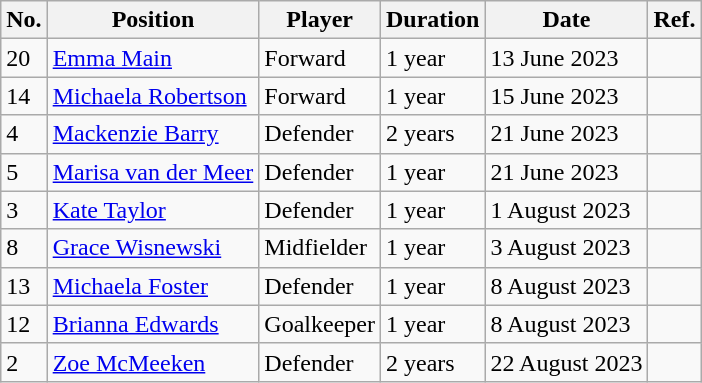<table class="wikitable">
<tr>
<th scope="col">No.</th>
<th scope="col">Position</th>
<th scope="col">Player</th>
<th scope="col">Duration</th>
<th scope="col">Date</th>
<th scope="col">Ref.</th>
</tr>
<tr>
<td>20</td>
<td><a href='#'>Emma Main</a></td>
<td>Forward</td>
<td>1 year</td>
<td>13 June 2023</td>
<td></td>
</tr>
<tr>
<td>14</td>
<td><a href='#'>Michaela Robertson</a></td>
<td>Forward</td>
<td>1 year</td>
<td>15 June 2023</td>
<td></td>
</tr>
<tr>
<td>4</td>
<td><a href='#'>Mackenzie Barry</a></td>
<td>Defender</td>
<td>2 years</td>
<td>21 June 2023</td>
<td></td>
</tr>
<tr>
<td>5</td>
<td><a href='#'>Marisa van der Meer</a></td>
<td>Defender</td>
<td>1 year</td>
<td>21 June 2023</td>
<td></td>
</tr>
<tr>
<td>3</td>
<td><a href='#'>Kate Taylor</a></td>
<td>Defender</td>
<td>1 year</td>
<td>1 August 2023</td>
<td></td>
</tr>
<tr>
<td>8</td>
<td><a href='#'>Grace Wisnewski</a></td>
<td>Midfielder</td>
<td>1 year</td>
<td>3 August 2023</td>
<td></td>
</tr>
<tr>
<td>13</td>
<td><a href='#'>Michaela Foster</a></td>
<td>Defender</td>
<td>1 year</td>
<td>8 August 2023</td>
<td></td>
</tr>
<tr>
<td>12</td>
<td><a href='#'>Brianna Edwards</a></td>
<td>Goalkeeper</td>
<td>1 year</td>
<td>8 August 2023</td>
<td></td>
</tr>
<tr>
<td>2</td>
<td><a href='#'>Zoe McMeeken</a></td>
<td>Defender</td>
<td>2 years</td>
<td>22 August 2023</td>
<td></td>
</tr>
</table>
